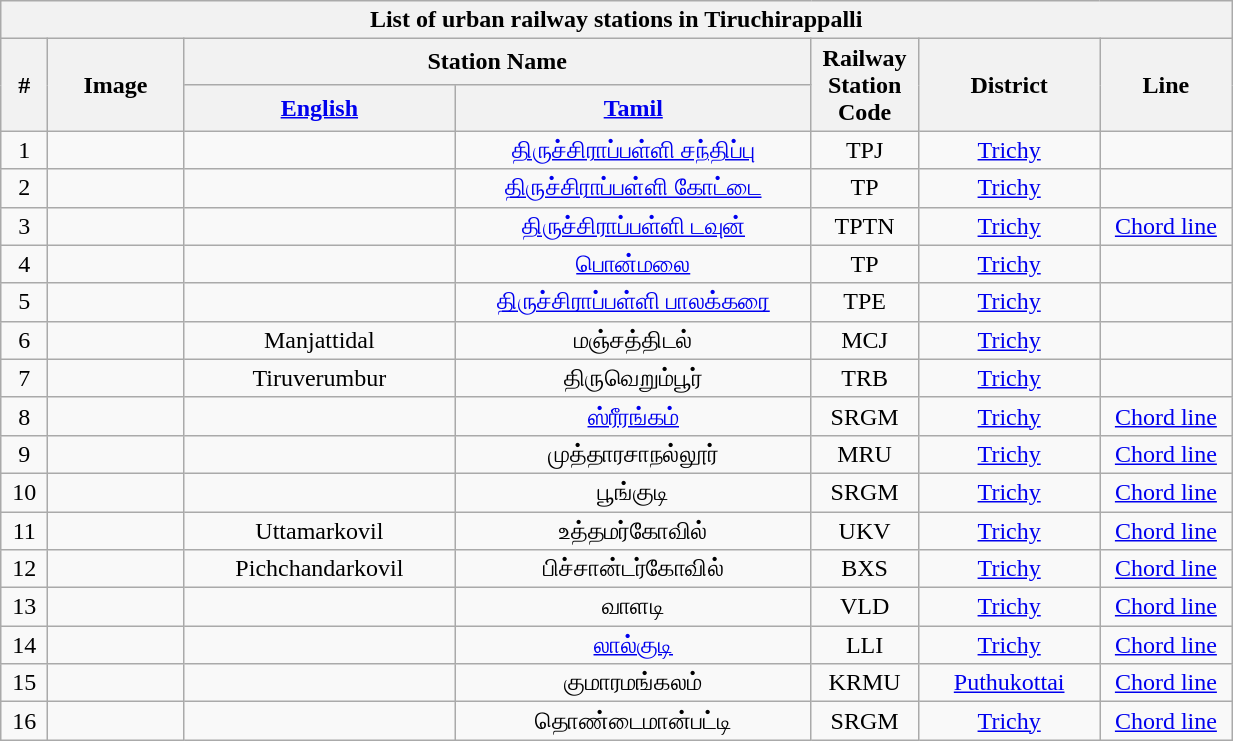<table class="wikitable"  style="text-align:center; width:65%;">
<tr>
<th colspan="12"><span><strong>List of urban railway stations in Tiruchirappalli</strong></span></th>
</tr>
<tr>
<th style="width:1%;" rowspan="2">#</th>
<th style="width:5%;" rowspan="2">Image</th>
<th style="width:20%;" colspan="2">Station Name</th>
<th style="width:1%;" rowspan="2">Railway Station Code</th>
<th style="width:5%;" rowspan="2">District</th>
<th style="width:5%;" rowspan="2">Line</th>
</tr>
<tr>
<th><a href='#'>English</a></th>
<th><a href='#'>Tamil</a></th>
</tr>
<tr>
<td>1</td>
<td></td>
<td></td>
<td><a href='#'>திருச்சிராப்பள்ளி சந்திப்பு</a></td>
<td>TPJ</td>
<td><a href='#'>Trichy</a></td>
<td></td>
</tr>
<tr>
<td>2</td>
<td></td>
<td></td>
<td><a href='#'>திருச்சிராப்பள்ளி கோட்டை</a></td>
<td>TP</td>
<td><a href='#'>Trichy</a></td>
<td></td>
</tr>
<tr>
<td>3</td>
<td></td>
<td></td>
<td><a href='#'>திருச்சிராப்பள்ளி டவுன்</a></td>
<td>TPTN</td>
<td><a href='#'>Trichy</a></td>
<td><a href='#'>Chord line</a></td>
</tr>
<tr>
<td>4</td>
<td></td>
<td></td>
<td><a href='#'>பொன்மலை</a></td>
<td>TP</td>
<td><a href='#'>Trichy</a></td>
<td></td>
</tr>
<tr>
<td>5</td>
<td></td>
<td></td>
<td><a href='#'>திருச்சிராப்பள்ளி பாலக்கரை</a></td>
<td>TPE</td>
<td><a href='#'>Trichy</a></td>
<td></td>
</tr>
<tr>
<td>6</td>
<td></td>
<td>Manjattidal</td>
<td>மஞ்சத்திடல்</td>
<td>MCJ</td>
<td><a href='#'>Trichy</a></td>
<td></td>
</tr>
<tr>
<td>7</td>
<td></td>
<td>Tiruverumbur</td>
<td>திருவெறும்பூர்</td>
<td>TRB</td>
<td><a href='#'>Trichy</a></td>
<td></td>
</tr>
<tr>
<td>8</td>
<td></td>
<td></td>
<td><a href='#'>ஸ்ரீரங்கம்</a></td>
<td>SRGM</td>
<td><a href='#'>Trichy</a></td>
<td><a href='#'>Chord line</a></td>
</tr>
<tr>
<td>9</td>
<td></td>
<td></td>
<td>முத்தாரசாநல்லூர்</td>
<td>MRU</td>
<td><a href='#'>Trichy</a></td>
<td><a href='#'>Chord line</a></td>
</tr>
<tr>
<td>10</td>
<td></td>
<td></td>
<td>பூங்குடி</td>
<td>SRGM</td>
<td><a href='#'>Trichy</a></td>
<td><a href='#'>Chord line</a></td>
</tr>
<tr>
<td>11</td>
<td></td>
<td>Uttamarkovil</td>
<td>உத்தமர்கோவில்</td>
<td>UKV</td>
<td><a href='#'>Trichy</a></td>
<td><a href='#'>Chord line</a></td>
</tr>
<tr>
<td>12</td>
<td></td>
<td>Pichchandarkovil</td>
<td>பிச்சான்டர்கோவில்</td>
<td>BXS</td>
<td><a href='#'>Trichy</a></td>
<td><a href='#'>Chord line</a></td>
</tr>
<tr>
<td>13</td>
<td></td>
<td></td>
<td>வாளடி</td>
<td>VLD</td>
<td><a href='#'>Trichy</a></td>
<td><a href='#'>Chord line</a></td>
</tr>
<tr>
<td>14</td>
<td></td>
<td></td>
<td><a href='#'>லால்குடி</a></td>
<td>LLI</td>
<td><a href='#'>Trichy</a></td>
<td><a href='#'>Chord line</a></td>
</tr>
<tr>
<td>15</td>
<td></td>
<td></td>
<td>குமாரமங்கலம்</td>
<td>KRMU</td>
<td><a href='#'>Puthukottai</a></td>
<td><a href='#'>Chord line</a></td>
</tr>
<tr>
<td>16</td>
<td></td>
<td></td>
<td>தொண்டைமான்பட்டி</td>
<td>SRGM</td>
<td><a href='#'>Trichy</a></td>
<td><a href='#'>Chord line</a></td>
</tr>
</table>
